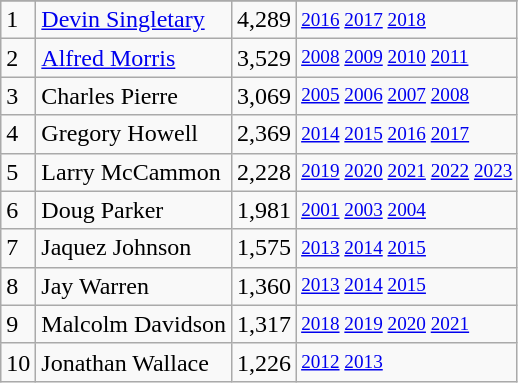<table class="wikitable">
<tr>
</tr>
<tr>
<td>1</td>
<td><a href='#'>Devin Singletary</a></td>
<td>4,289</td>
<td style="font-size:80%;"><a href='#'>2016</a> <a href='#'>2017</a> <a href='#'>2018</a></td>
</tr>
<tr>
<td>2</td>
<td><a href='#'>Alfred Morris</a></td>
<td>3,529</td>
<td style="font-size:80%;"><a href='#'>2008</a> <a href='#'>2009</a> <a href='#'>2010</a> <a href='#'>2011</a></td>
</tr>
<tr>
<td>3</td>
<td>Charles Pierre</td>
<td>3,069</td>
<td style="font-size:80%;"><a href='#'>2005</a> <a href='#'>2006</a> <a href='#'>2007</a> <a href='#'>2008</a></td>
</tr>
<tr>
<td>4</td>
<td>Gregory Howell</td>
<td>2,369</td>
<td style="font-size:80%;"><a href='#'>2014</a> <a href='#'>2015</a> <a href='#'>2016</a> <a href='#'>2017</a></td>
</tr>
<tr>
<td>5</td>
<td>Larry McCammon</td>
<td>2,228</td>
<td style="font-size:80%;"><a href='#'>2019</a> <a href='#'>2020</a> <a href='#'>2021</a> <a href='#'>2022</a> <a href='#'>2023</a></td>
</tr>
<tr>
<td>6</td>
<td>Doug Parker</td>
<td>1,981</td>
<td style="font-size:80%;"><a href='#'>2001</a> <a href='#'>2003</a> <a href='#'>2004</a></td>
</tr>
<tr>
<td>7</td>
<td>Jaquez Johnson</td>
<td>1,575</td>
<td style="font-size:80%;"><a href='#'>2013</a> <a href='#'>2014</a> <a href='#'>2015</a></td>
</tr>
<tr>
<td>8</td>
<td>Jay Warren</td>
<td>1,360</td>
<td style="font-size:80%;"><a href='#'>2013</a> <a href='#'>2014</a> <a href='#'>2015</a></td>
</tr>
<tr>
<td>9</td>
<td>Malcolm Davidson</td>
<td>1,317</td>
<td style="font-size:80%;"><a href='#'>2018</a> <a href='#'>2019</a> <a href='#'>2020</a> <a href='#'>2021</a></td>
</tr>
<tr>
<td>10</td>
<td>Jonathan Wallace</td>
<td>1,226</td>
<td style="font-size:80%;"><a href='#'>2012</a> <a href='#'>2013</a></td>
</tr>
</table>
